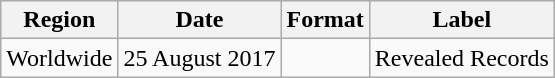<table class=wikitable>
<tr>
<th>Region</th>
<th>Date</th>
<th>Format</th>
<th>Label</th>
</tr>
<tr>
<td>Worldwide</td>
<td rowspan="7">25 August 2017</td>
<td rowspan="7"></td>
<td>Revealed Records</td>
</tr>
</table>
